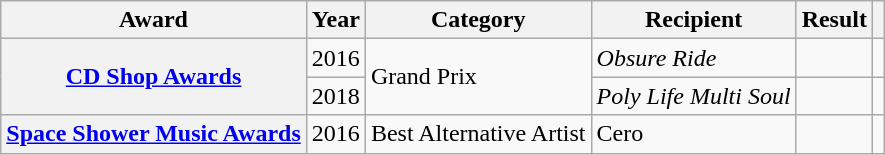<table class="wikitable sortable plainrowheaders" style="text-align:left;" id="radio-awards">
<tr>
<th scope="col">Award</th>
<th scope="col">Year</th>
<th scope="col">Category</th>
<th scope="col">Recipient</th>
<th scope="col">Result</th>
<th scope="col" class="unsortable"></th>
</tr>
<tr>
<th scope="row" rowspan="2"><a href='#'>CD Shop Awards</a></th>
<td>2016</td>
<td rowspan="2">Grand Prix</td>
<td><em>Obsure Ride</em></td>
<td></td>
<td style="text-align:center;"></td>
</tr>
<tr>
<td>2018</td>
<td><em>Poly Life Multi Soul</em></td>
<td></td>
<td style="text-align:center;"></td>
</tr>
<tr>
<th scope="row"><a href='#'>Space Shower Music Awards</a></th>
<td>2016</td>
<td>Best Alternative Artist</td>
<td>Cero</td>
<td></td>
<td style="text-align:center;"></td>
</tr>
</table>
